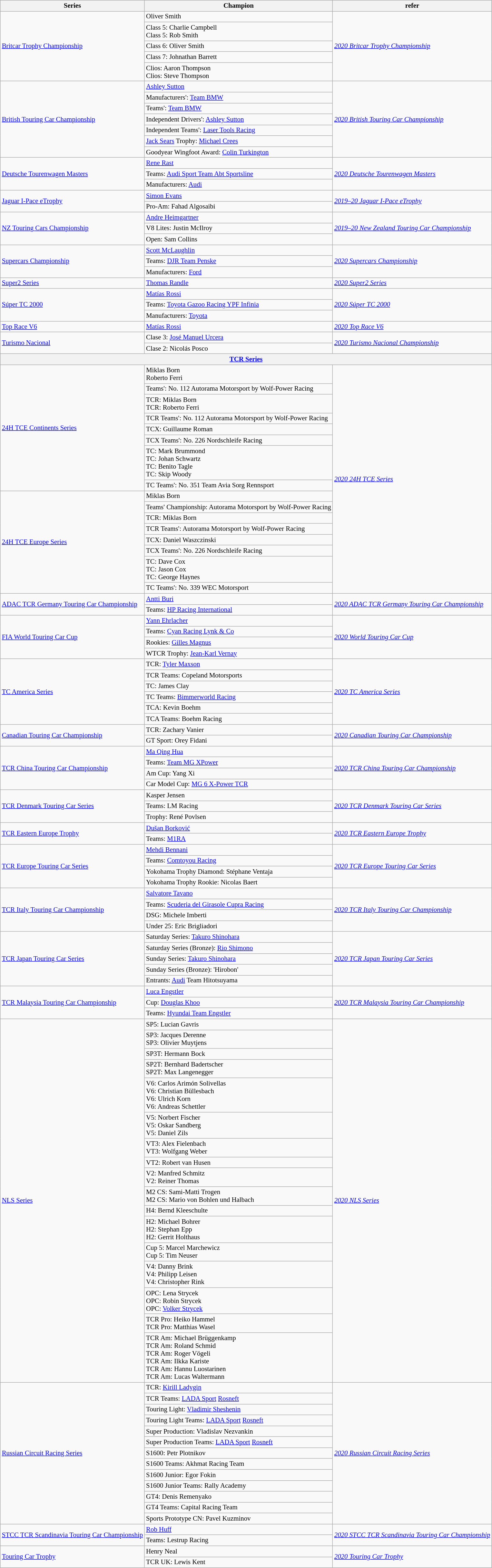<table class="wikitable" style="font-size:87%">
<tr font-weight:bold">
<th>Series</th>
<th>Champion</th>
<th>refer</th>
</tr>
<tr>
<td rowspan="5"><a href='#'>Britcar Trophy Championship</a></td>
<td> Oliver Smith</td>
<td rowspan="5"><em><a href='#'>2020 Britcar Trophy Championship</a></em></td>
</tr>
<tr>
<td>Class 5:  Charlie Campbell<br>Class 5:  Rob Smith</td>
</tr>
<tr>
<td>Class 6:  Oliver Smith</td>
</tr>
<tr>
<td>Class 7:  Johnathan Barrett</td>
</tr>
<tr>
<td>Clios:  Aaron Thompson<br>Clios:  Steve Thompson</td>
</tr>
<tr>
<td rowspan="7"><a href='#'>British Touring Car Championship</a></td>
<td> <a href='#'>Ashley Sutton</a></td>
<td rowspan="7"><em><a href='#'>2020 British Touring Car Championship</a></em></td>
</tr>
<tr>
<td>Manufacturers':  <a href='#'>Team BMW</a></td>
</tr>
<tr>
<td>Teams':  <a href='#'>Team BMW</a></td>
</tr>
<tr>
<td>Independent Drivers':  <a href='#'>Ashley Sutton</a></td>
</tr>
<tr>
<td>Independent Teams':  <a href='#'>Laser Tools Racing</a></td>
</tr>
<tr>
<td><a href='#'>Jack Sears</a> Trophy:  <a href='#'>Michael Crees</a></td>
</tr>
<tr>
<td>Goodyear Wingfoot Award:  <a href='#'>Colin Turkington</a></td>
</tr>
<tr>
<td rowspan="3"><a href='#'>Deutsche Tourenwagen Masters</a></td>
<td> <a href='#'>Rene Rast</a></td>
<td rowspan="3"><em><a href='#'>2020 Deutsche Tourenwagen Masters</a></em></td>
</tr>
<tr>
<td>Teams:  <a href='#'>Audi Sport Team Abt Sportsline</a></td>
</tr>
<tr>
<td>Manufacturers:  <a href='#'>Audi</a></td>
</tr>
<tr>
<td rowspan="2"><a href='#'>Jaguar I-Pace eTrophy</a></td>
<td> <a href='#'>Simon Evans</a></td>
<td rowspan="2"><em><a href='#'>2019–20 Jaguar I-Pace eTrophy</a></em></td>
</tr>
<tr>
<td>Pro-Am:  Fahad Algosaibi</td>
</tr>
<tr>
<td rowspan="3"><a href='#'>NZ Touring Cars Championship</a></td>
<td> <a href='#'>Andre Heimgartner</a></td>
<td rowspan="3"><em><a href='#'>2019–20 New Zealand Touring Car Championship</a></em></td>
</tr>
<tr>
<td>V8 Lites:  Justin McIlroy</td>
</tr>
<tr>
<td>Open:  Sam Collins</td>
</tr>
<tr>
<td rowspan=3><a href='#'>Supercars Championship</a></td>
<td> <a href='#'>Scott McLaughlin</a></td>
<td rowspan=3><em><a href='#'>2020 Supercars Championship</a></em></td>
</tr>
<tr>
<td>Teams:  <a href='#'>DJR Team Penske</a></td>
</tr>
<tr>
<td>Manufacturers:  <a href='#'>Ford</a></td>
</tr>
<tr>
<td><a href='#'>Super2 Series</a></td>
<td> <a href='#'>Thomas Randle</a></td>
<td><em><a href='#'>2020 Super2 Series</a></em></td>
</tr>
<tr>
<td rowspan="3"><a href='#'>Súper TC 2000</a></td>
<td> <a href='#'>Matías Rossi</a></td>
<td rowspan="3"><em><a href='#'>2020 Súper TC 2000</a></em></td>
</tr>
<tr>
<td>Teams:  <a href='#'>Toyota Gazoo Racing YPF Infinia</a></td>
</tr>
<tr>
<td>Manufacturers:  <a href='#'>Toyota</a></td>
</tr>
<tr>
<td><a href='#'>Top Race V6</a></td>
<td> <a href='#'>Matías Rossi</a></td>
<td><em><a href='#'>2020 Top Race V6</a></em></td>
</tr>
<tr>
<td rowspan="2"><a href='#'>Turismo Nacional</a></td>
<td>Clase 3:  <a href='#'>José Manuel Urcera</a></td>
<td rowspan="2"><em><a href='#'>2020 Turismo Nacional Championship</a></em></td>
</tr>
<tr>
<td>Clase 2:  Nicolás Posco</td>
</tr>
<tr>
<th colspan="3"><a href='#'>TCR Series</a></th>
</tr>
<tr>
<td rowspan="8"><a href='#'>24H TCE Continents Series</a></td>
<td> Miklas Born<br> Roberto Ferri</td>
<td rowspan="16"><em><a href='#'>2020 24H TCE Series</a></em></td>
</tr>
<tr>
<td>Teams':  No. 112 Autorama Motorsport by Wolf-Power Racing</td>
</tr>
<tr>
<td>TCR:  Miklas Born<br>TCR:  Roberto Ferri</td>
</tr>
<tr>
<td>TCR Teams':  No. 112 Autorama Motorsport by Wolf-Power Racing</td>
</tr>
<tr>
<td>TCX:  Guillaume Roman</td>
</tr>
<tr>
<td>TCX Teams':  No. 226 Nordschleife Racing</td>
</tr>
<tr>
<td>TC:  Mark Brummond<br>TC:  Johan Schwartz<br>TC:  Benito Tagle<br>TC:  Skip Woody</td>
</tr>
<tr>
<td>TC Teams':  No. 351 Team Avia Sorg Rennsport</td>
</tr>
<tr>
<td rowspan="8"><a href='#'>24H TCE Europe Series</a></td>
<td> Miklas Born</td>
</tr>
<tr>
<td>Teams' Championship:  Autorama Motorsport by Wolf-Power Racing</td>
</tr>
<tr>
<td>TCR:  Miklas Born</td>
</tr>
<tr>
<td>TCR Teams':  Autorama Motorsport by Wolf-Power Racing</td>
</tr>
<tr>
<td>TCX:  Daniel Waszczinski</td>
</tr>
<tr>
<td>TCX Teams':  No. 226 Nordschleife Racing</td>
</tr>
<tr>
<td>TC:  Dave Cox<br>TC:  Jason Cox<br>TC:  George Haynes</td>
</tr>
<tr>
<td>TC Teams':  No. 339 WEC Motorsport</td>
</tr>
<tr>
<td rowspan="2"><a href='#'>ADAC TCR Germany Touring Car Championship</a></td>
<td> <a href='#'>Antti Buri</a></td>
<td rowspan="2"><em><a href='#'>2020 ADAC TCR Germany Touring Car Championship</a></em></td>
</tr>
<tr>
<td>Teams:  <a href='#'>HP Racing International</a></td>
</tr>
<tr>
<td rowspan="4"><a href='#'>FIA World Touring Car Cup</a></td>
<td> <a href='#'>Yann Ehrlacher</a></td>
<td rowspan="4"><em><a href='#'>2020 World Touring Car Cup</a></em></td>
</tr>
<tr>
<td>Teams:  <a href='#'>Cyan Racing Lynk & Co</a></td>
</tr>
<tr>
<td>Rookies:  <a href='#'>Gilles Magnus</a></td>
</tr>
<tr>
<td>WTCR Trophy:  <a href='#'>Jean-Karl Vernay</a></td>
</tr>
<tr>
<td rowspan="6"><a href='#'>TC America Series</a></td>
<td>TCR:  <a href='#'>Tyler Maxson</a></td>
<td rowspan="6"><em><a href='#'>2020 TC America Series</a></em></td>
</tr>
<tr>
<td>TCR Teams:  Copeland Motorsports</td>
</tr>
<tr>
<td>TC:  James Clay</td>
</tr>
<tr>
<td>TC Teams:  <a href='#'>Bimmerworld Racing</a></td>
</tr>
<tr>
<td>TCA:  Kevin Boehm</td>
</tr>
<tr>
<td>TCA Teams:  Boehm Racing</td>
</tr>
<tr>
<td rowspan="2"><a href='#'>Canadian Touring Car Championship</a></td>
<td>TCR:  Zachary Vanier</td>
<td rowspan="2"><em><a href='#'>2020 Canadian Touring Car Championship</a></em></td>
</tr>
<tr>
<td>GT Sport:  Orey Fidani</td>
</tr>
<tr>
<td rowspan="4"><a href='#'>TCR China Touring Car Championship</a></td>
<td> <a href='#'>Ma Qing Hua</a></td>
<td rowspan="4"><em><a href='#'>2020 TCR China Touring Car Championship</a></em></td>
</tr>
<tr>
<td>Teams:  <a href='#'>Team MG XPower</a></td>
</tr>
<tr>
<td>Am Cup:  Yang Xi</td>
</tr>
<tr>
<td>Car Model Cup:  <a href='#'>MG 6 X-Power TCR</a></td>
</tr>
<tr>
<td rowspan="3"><a href='#'>TCR Denmark Touring Car Series</a></td>
<td> Kasper Jensen</td>
<td rowspan="3"><em><a href='#'>2020 TCR Denmark Touring Car Series</a></em></td>
</tr>
<tr>
<td>Teams:  LM Racing</td>
</tr>
<tr>
<td>Trophy:  René Povlsen</td>
</tr>
<tr>
<td rowspan="2"><a href='#'>TCR Eastern Europe Trophy</a></td>
<td> <a href='#'>Dušan Borković</a></td>
<td rowspan="2"><em><a href='#'>2020 TCR Eastern Europe Trophy</a></em></td>
</tr>
<tr>
<td>Teams:  <a href='#'>M1RA</a></td>
</tr>
<tr>
<td rowspan="4"><a href='#'>TCR Europe Touring Car Series</a></td>
<td> <a href='#'>Mehdi Bennani</a></td>
<td rowspan="4"><em><a href='#'>2020 TCR Europe Touring Car Series</a></em></td>
</tr>
<tr>
<td>Teams:  <a href='#'>Comtoyou Racing</a></td>
</tr>
<tr>
<td>Yokohama Trophy Diamond:  Stéphane Ventaja</td>
</tr>
<tr>
<td>Yokohama Trophy Rookie:  Nicolas Baert</td>
</tr>
<tr>
<td rowspan="4"><a href='#'>TCR Italy Touring Car Championship</a></td>
<td> <a href='#'>Salvatore Tavano</a></td>
<td rowspan="4"><em><a href='#'>2020 TCR Italy Touring Car Championship</a></em></td>
</tr>
<tr>
<td>Teams:  <a href='#'>Scuderia del Girasole Cupra Racing</a></td>
</tr>
<tr>
<td>DSG:  Michele Imberti</td>
</tr>
<tr>
<td>Under 25:  Eric Brigliadori</td>
</tr>
<tr>
<td rowspan="5"><a href='#'>TCR Japan Touring Car Series</a></td>
<td>Saturday Series:  <a href='#'>Takuro Shinohara</a></td>
<td rowspan="5"><em><a href='#'>2020 TCR Japan Touring Car Series</a></em></td>
</tr>
<tr>
<td>Saturday Series (Bronze):  <a href='#'>Rio Shimono</a></td>
</tr>
<tr>
<td>Sunday Series:  <a href='#'>Takuro Shinohara</a></td>
</tr>
<tr>
<td>Sunday Series (Bronze):  'Hirobon'</td>
</tr>
<tr>
<td>Entrants:  <a href='#'>Audi</a> Team Hitotsuyama</td>
</tr>
<tr>
<td rowspan="3"><a href='#'>TCR Malaysia Touring Car Championship</a></td>
<td> <a href='#'>Luca Engstler</a></td>
<td rowspan="3"><em><a href='#'>2020 TCR Malaysia Touring Car Championship</a></em></td>
</tr>
<tr>
<td>Cup:  <a href='#'>Douglas Khoo</a></td>
</tr>
<tr>
<td>Teams:  <a href='#'>Hyundai Team Engstler</a></td>
</tr>
<tr>
<td rowspan="17"><a href='#'>NLS Series</a></td>
<td>SP5:  Lucian Gavris</td>
<td rowspan="17"><em><a href='#'>2020 NLS Series</a></em></td>
</tr>
<tr>
<td>SP3:  Jacques Derenne<br>SP3:  Olivier Muytjens</td>
</tr>
<tr>
<td>SP3T:  Hermann Bock</td>
</tr>
<tr>
<td>SP2T:  Bernhard Badertscher<br>SP2T:  Max Langenegger</td>
</tr>
<tr>
<td>V6:  Carlos Arimón Solivellas<br>V6:  Christian Büllesbach<br>V6:  Ulrich Korn<br>V6:  Andreas Schettler</td>
</tr>
<tr>
<td>V5:  Norbert Fischer<br>V5:  Oskar Sandberg<br>V5:  Daniel Zils</td>
</tr>
<tr>
<td>VT3:  Alex Fielenbach<br>VT3:  Wolfgang Weber</td>
</tr>
<tr>
<td>VT2:  Robert van Husen</td>
</tr>
<tr>
<td>V2:  Manfred Schmitz<br>V2:  Reiner Thomas</td>
</tr>
<tr>
<td>M2 CS:  Sami-Matti Trogen<br>M2 CS:  Mario von Bohlen und Halbach</td>
</tr>
<tr>
<td>H4:  Bernd Kleeschulte</td>
</tr>
<tr>
<td>H2:  Michael Bohrer<br>H2:  Stephan Epp<br>H2:  Gerrit Holthaus</td>
</tr>
<tr>
<td>Cup 5:  Marcel Marchewicz<br>Cup 5:  Tim Neuser</td>
</tr>
<tr>
<td>V4:  Danny Brink<br>V4:  Philipp Leisen<br>V4:  Christopher Rink</td>
</tr>
<tr>
<td>OPC:  Lena Strycek<br>OPC:  Robin Strycek<br>OPC:  <a href='#'>Volker Strycek</a></td>
</tr>
<tr>
<td>TCR Pro:  Heiko Hammel<br>TCR Pro:  Matthias Wasel</td>
</tr>
<tr>
<td>TCR Am:  Michael Brüggenkamp<br>TCR Am:  Roland Schmid<br>TCR Am:  Roger Vögeli<br>TCR Am:  Ilkka Kariste<br>TCR Am:  Hannu Luostarinen<br>TCR Am:  Lucas Waltermann</td>
</tr>
<tr>
<td rowspan="13"><a href='#'>Russian Circuit Racing Series</a></td>
<td>TCR:  <a href='#'>Kirill Ladygin</a></td>
<td rowspan="13"><em><a href='#'>2020 Russian Circuit Racing Series</a></em></td>
</tr>
<tr>
<td>TCR Teams:  <a href='#'>LADA Sport</a> <a href='#'>Rosneft</a></td>
</tr>
<tr>
<td>Touring Light:  <a href='#'>Vladimir Sheshenin</a></td>
</tr>
<tr>
<td>Touring Light Teams:  <a href='#'>LADA Sport</a> <a href='#'>Rosneft</a></td>
</tr>
<tr>
<td>Super Production:  Vladislav Nezvankin</td>
</tr>
<tr>
<td>Super Production Teams:  <a href='#'>LADA Sport</a> <a href='#'>Rosneft</a></td>
</tr>
<tr>
<td>S1600:  Petr Plotnikov</td>
</tr>
<tr>
<td>S1600 Teams:  Akhmat Racing Team</td>
</tr>
<tr>
<td>S1600 Junior:  Egor Fokin</td>
</tr>
<tr>
<td>S1600 Junior Teams:  Rally Academy</td>
</tr>
<tr>
<td>GT4:  Denis Remenyako</td>
</tr>
<tr>
<td>GT4 Teams:  Capital Racing Team</td>
</tr>
<tr>
<td>Sports Prototype CN:  Pavel Kuzminov</td>
</tr>
<tr>
<td rowspan="2"><a href='#'>STCC TCR Scandinavia Touring Car Championship</a></td>
<td> <a href='#'>Rob Huff</a></td>
<td rowspan="2"><em><a href='#'>2020 STCC TCR Scandinavia Touring Car Championship</a></em></td>
</tr>
<tr>
<td>Teams:  Lestrup Racing</td>
</tr>
<tr>
<td rowspan="2"><a href='#'>Touring Car Trophy</a></td>
<td> Henry Neal</td>
<td rowspan="2"><em><a href='#'>2020 Touring Car Trophy</a></em></td>
</tr>
<tr>
<td>TCR UK:  Lewis Kent</td>
</tr>
</table>
